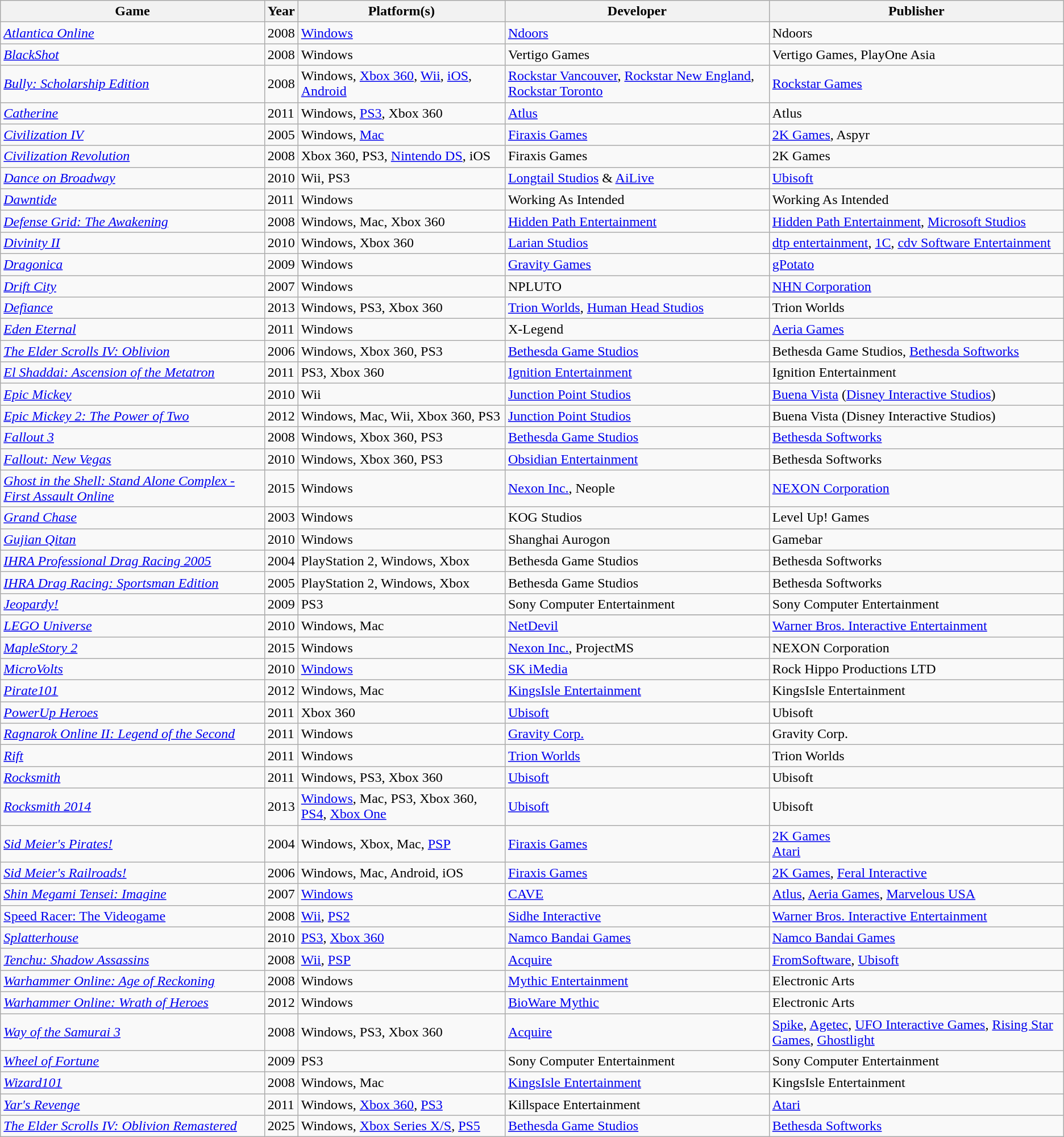<table class="wikitable sortable">
<tr>
<th>Game</th>
<th>Year</th>
<th>Platform(s)</th>
<th>Developer</th>
<th>Publisher</th>
</tr>
<tr>
<td><em><a href='#'>Atlantica Online</a></em></td>
<td>2008</td>
<td><a href='#'>Windows</a></td>
<td><a href='#'>Ndoors</a></td>
<td>Ndoors</td>
</tr>
<tr>
<td><em><a href='#'>BlackShot</a></em></td>
<td>2008</td>
<td>Windows</td>
<td>Vertigo Games</td>
<td>Vertigo Games, PlayOne Asia</td>
</tr>
<tr>
<td><em><a href='#'>Bully: Scholarship Edition</a></em></td>
<td>2008</td>
<td>Windows, <a href='#'>Xbox 360</a>, <a href='#'>Wii</a>, <a href='#'>iOS</a>, <a href='#'>Android</a></td>
<td><a href='#'>Rockstar Vancouver</a>, <a href='#'>Rockstar New England</a>, <a href='#'>Rockstar Toronto</a></td>
<td><a href='#'>Rockstar Games</a></td>
</tr>
<tr>
<td><em><a href='#'>Catherine</a></em></td>
<td>2011</td>
<td>Windows, <a href='#'>PS3</a>, Xbox 360</td>
<td><a href='#'>Atlus</a></td>
<td>Atlus</td>
</tr>
<tr>
<td><em><a href='#'>Civilization IV</a></em></td>
<td>2005</td>
<td>Windows, <a href='#'>Mac</a></td>
<td><a href='#'>Firaxis Games</a></td>
<td><a href='#'>2K Games</a>, Aspyr</td>
</tr>
<tr>
<td><em><a href='#'>Civilization Revolution</a></em></td>
<td>2008</td>
<td>Xbox 360, PS3, <a href='#'>Nintendo DS</a>, iOS</td>
<td>Firaxis Games</td>
<td>2K Games</td>
</tr>
<tr>
<td><em><a href='#'>Dance on Broadway</a></em></td>
<td>2010</td>
<td>Wii, PS3</td>
<td><a href='#'>Longtail Studios</a> & <a href='#'>AiLive</a></td>
<td><a href='#'>Ubisoft</a></td>
</tr>
<tr>
<td><em><a href='#'>Dawntide</a></em></td>
<td>2011</td>
<td>Windows</td>
<td>Working As Intended</td>
<td>Working As Intended</td>
</tr>
<tr>
<td><em><a href='#'>Defense Grid: The Awakening</a></em></td>
<td>2008</td>
<td>Windows, Mac, Xbox 360</td>
<td><a href='#'>Hidden Path Entertainment</a></td>
<td><a href='#'>Hidden Path Entertainment</a>, <a href='#'>Microsoft Studios</a></td>
</tr>
<tr>
<td><em><a href='#'>Divinity II</a></em></td>
<td>2010</td>
<td>Windows, Xbox 360</td>
<td><a href='#'>Larian Studios</a></td>
<td><a href='#'>dtp entertainment</a>, <a href='#'>1C</a>, <a href='#'>cdv Software Entertainment</a></td>
</tr>
<tr>
<td><em><a href='#'>Dragonica</a></em></td>
<td>2009</td>
<td>Windows</td>
<td><a href='#'>Gravity Games</a></td>
<td><a href='#'>gPotato</a></td>
</tr>
<tr>
<td><em><a href='#'>Drift City</a></em></td>
<td>2007</td>
<td>Windows</td>
<td>NPLUTO</td>
<td><a href='#'>NHN Corporation</a></td>
</tr>
<tr>
<td><em><a href='#'>Defiance</a></em></td>
<td>2013</td>
<td>Windows, PS3, Xbox 360</td>
<td><a href='#'>Trion Worlds</a>, <a href='#'>Human Head Studios</a></td>
<td>Trion Worlds</td>
</tr>
<tr>
<td><em><a href='#'>Eden Eternal</a></em></td>
<td>2011</td>
<td>Windows</td>
<td>X-Legend</td>
<td><a href='#'>Aeria Games</a></td>
</tr>
<tr>
<td><em><a href='#'>The Elder Scrolls IV: Oblivion</a></em></td>
<td>2006</td>
<td>Windows, Xbox 360, PS3</td>
<td><a href='#'>Bethesda Game Studios</a></td>
<td>Bethesda Game Studios, <a href='#'>Bethesda Softworks</a></td>
</tr>
<tr>
<td><em><a href='#'>El Shaddai: Ascension of the Metatron</a></em></td>
<td>2011</td>
<td>PS3, Xbox 360</td>
<td><a href='#'>Ignition Entertainment</a></td>
<td>Ignition Entertainment</td>
</tr>
<tr>
<td><em><a href='#'>Epic Mickey</a></em></td>
<td>2010</td>
<td>Wii</td>
<td><a href='#'>Junction Point Studios</a></td>
<td><a href='#'>Buena Vista</a> (<a href='#'>Disney Interactive Studios</a>)</td>
</tr>
<tr>
<td><em><a href='#'>Epic Mickey 2: The Power of Two</a></em></td>
<td>2012</td>
<td>Windows, Mac, Wii, Xbox 360, PS3</td>
<td><a href='#'>Junction Point Studios</a></td>
<td>Buena Vista (Disney Interactive Studios)</td>
</tr>
<tr>
<td><em><a href='#'>Fallout 3</a></em></td>
<td>2008</td>
<td>Windows, Xbox 360, PS3</td>
<td><a href='#'>Bethesda Game Studios</a></td>
<td><a href='#'>Bethesda Softworks</a></td>
</tr>
<tr>
<td><em><a href='#'>Fallout: New Vegas</a></em></td>
<td>2010</td>
<td>Windows, Xbox 360, PS3</td>
<td><a href='#'>Obsidian Entertainment</a></td>
<td>Bethesda Softworks</td>
</tr>
<tr>
<td><em><a href='#'>Ghost in the Shell: Stand Alone Complex - First Assault Online</a></em></td>
<td>2015</td>
<td>Windows</td>
<td><a href='#'>Nexon Inc.</a>, Neople</td>
<td><a href='#'>NEXON Corporation</a></td>
</tr>
<tr>
<td><em><a href='#'>Grand Chase</a></em></td>
<td>2003</td>
<td>Windows</td>
<td>KOG Studios</td>
<td>Level Up! Games</td>
</tr>
<tr>
<td><em><a href='#'>Gujian Qitan</a></em></td>
<td>2010</td>
<td>Windows</td>
<td>Shanghai Aurogon</td>
<td>Gamebar</td>
</tr>
<tr>
<td><em><a href='#'>IHRA Professional Drag Racing 2005</a></em></td>
<td>2004</td>
<td>PlayStation 2, Windows, Xbox</td>
<td>Bethesda Game Studios</td>
<td>Bethesda Softworks</td>
</tr>
<tr>
<td><em><a href='#'>IHRA Drag Racing: Sportsman Edition</a></em></td>
<td>2005</td>
<td>PlayStation 2, Windows, Xbox</td>
<td>Bethesda Game Studios</td>
<td>Bethesda Softworks</td>
</tr>
<tr>
<td><em><a href='#'>Jeopardy!</a></em></td>
<td>2009</td>
<td>PS3</td>
<td>Sony Computer Entertainment</td>
<td>Sony Computer Entertainment</td>
</tr>
<tr>
</tr>
<tr>
<td><em><a href='#'>LEGO Universe</a></em></td>
<td>2010</td>
<td>Windows, Mac</td>
<td><a href='#'>NetDevil</a></td>
<td><a href='#'>Warner Bros. Interactive Entertainment</a></td>
</tr>
<tr>
<td><em><a href='#'>MapleStory 2</a></em></td>
<td>2015</td>
<td>Windows</td>
<td><a href='#'>Nexon Inc.</a>, ProjectMS</td>
<td>NEXON Corporation</td>
</tr>
<tr>
<td><em><a href='#'>MicroVolts</a></em></td>
<td>2010</td>
<td><a href='#'>Windows</a></td>
<td><a href='#'>SK iMedia</a></td>
<td>Rock Hippo Productions LTD</td>
</tr>
<tr>
<td><em><a href='#'>Pirate101</a></em></td>
<td>2012</td>
<td>Windows, Mac</td>
<td><a href='#'>KingsIsle Entertainment</a></td>
<td>KingsIsle Entertainment</td>
</tr>
<tr>
<td><em><a href='#'>PowerUp Heroes</a></em></td>
<td>2011</td>
<td>Xbox 360</td>
<td><a href='#'>Ubisoft</a></td>
<td>Ubisoft</td>
</tr>
<tr>
<td><em><a href='#'>Ragnarok Online II: Legend of the Second</a></em></td>
<td>2011</td>
<td>Windows</td>
<td><a href='#'>Gravity Corp.</a></td>
<td>Gravity Corp.</td>
</tr>
<tr>
<td><em><a href='#'>Rift</a></em></td>
<td>2011</td>
<td>Windows</td>
<td><a href='#'>Trion Worlds</a></td>
<td>Trion Worlds</td>
</tr>
<tr>
<td><em><a href='#'>Rocksmith</a></em></td>
<td>2011</td>
<td>Windows, PS3, Xbox 360</td>
<td><a href='#'>Ubisoft</a></td>
<td>Ubisoft</td>
</tr>
<tr>
<td><em><a href='#'>Rocksmith 2014</a></em></td>
<td>2013</td>
<td><a href='#'>Windows</a>, Mac, PS3, Xbox 360, <a href='#'>PS4</a>, <a href='#'>Xbox One</a></td>
<td><a href='#'>Ubisoft</a></td>
<td>Ubisoft</td>
</tr>
<tr>
<td><em><a href='#'>Sid Meier's Pirates!</a></em></td>
<td>2004</td>
<td>Windows, Xbox, Mac, <a href='#'>PSP</a></td>
<td><a href='#'>Firaxis Games</a></td>
<td><a href='#'>2K Games</a><br><a href='#'>Atari</a></td>
</tr>
<tr>
<td><em><a href='#'>Sid Meier's Railroads!</a></em></td>
<td>2006</td>
<td>Windows, Mac, Android, iOS</td>
<td><a href='#'>Firaxis Games</a></td>
<td><a href='#'>2K Games</a>, <a href='#'>Feral Interactive</a></td>
</tr>
<tr>
<td><em><a href='#'>Shin Megami Tensei: Imagine</a></em></td>
<td>2007</td>
<td><a href='#'>Windows</a></td>
<td><a href='#'>CAVE</a></td>
<td><a href='#'>Atlus</a>, <a href='#'>Aeria Games</a>, <a href='#'>Marvelous USA</a></td>
</tr>
<tr>
<td><a href='#'>Speed Racer: The Videogame</a></td>
<td>2008</td>
<td><a href='#'>Wii</a>, <a href='#'>PS2</a></td>
<td><a href='#'>Sidhe Interactive</a></td>
<td><a href='#'>Warner Bros. Interactive Entertainment</a></td>
</tr>
<tr>
<td><em><a href='#'>Splatterhouse</a></em></td>
<td>2010</td>
<td><a href='#'>PS3</a>, <a href='#'>Xbox 360</a></td>
<td><a href='#'>Namco Bandai Games</a></td>
<td><a href='#'>Namco Bandai Games</a></td>
</tr>
<tr>
<td><em><a href='#'>Tenchu: Shadow Assassins</a></em></td>
<td>2008</td>
<td><a href='#'>Wii</a>, <a href='#'>PSP</a></td>
<td><a href='#'>Acquire</a></td>
<td><a href='#'>FromSoftware</a>, <a href='#'>Ubisoft</a></td>
</tr>
<tr>
<td><em><a href='#'>Warhammer Online: Age of Reckoning</a></em></td>
<td>2008</td>
<td>Windows</td>
<td><a href='#'>Mythic Entertainment</a></td>
<td>Electronic Arts</td>
</tr>
<tr>
<td><em><a href='#'>Warhammer Online: Wrath of Heroes</a></em></td>
<td>2012</td>
<td>Windows</td>
<td><a href='#'>BioWare Mythic</a></td>
<td>Electronic Arts</td>
</tr>
<tr>
<td><em><a href='#'>Way of the Samurai 3</a></em></td>
<td>2008</td>
<td>Windows, PS3, Xbox 360</td>
<td><a href='#'>Acquire</a></td>
<td><a href='#'>Spike</a>, <a href='#'>Agetec</a>, <a href='#'>UFO Interactive Games</a>, <a href='#'>Rising Star Games</a>, <a href='#'>Ghostlight</a></td>
</tr>
<tr>
<td><em><a href='#'>Wheel of Fortune</a></em></td>
<td>2009</td>
<td>PS3</td>
<td>Sony Computer Entertainment</td>
<td>Sony Computer Entertainment</td>
</tr>
<tr>
<td><em><a href='#'>Wizard101</a></em></td>
<td>2008</td>
<td>Windows, Mac</td>
<td><a href='#'>KingsIsle Entertainment</a></td>
<td>KingsIsle Entertainment</td>
</tr>
<tr>
<td><em><a href='#'>Yar's Revenge</a></em></td>
<td>2011</td>
<td>Windows, <a href='#'>Xbox 360</a>, <a href='#'>PS3</a></td>
<td>Killspace Entertainment</td>
<td><a href='#'>Atari</a></td>
</tr>
<tr>
<td><em><a href='#'>The Elder Scrolls IV: Oblivion Remastered</a></em></td>
<td>2025</td>
<td>Windows, <a href='#'>Xbox Series X/S</a>, <a href='#'>PS5</a></td>
<td><a href='#'>Bethesda Game Studios</a></td>
<td><a href='#'>Bethesda Softworks</a></td>
</tr>
</table>
